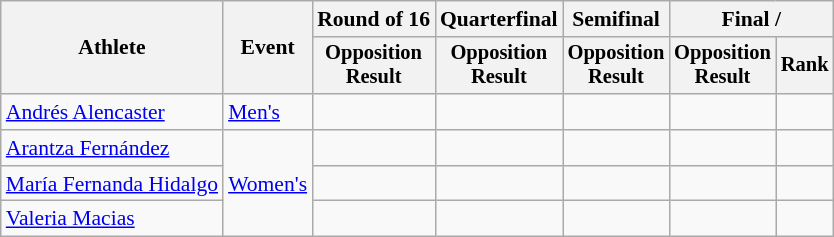<table class=wikitable style=font-size:90%;text-align:center>
<tr>
<th rowspan=2>Athlete</th>
<th rowspan=2>Event</th>
<th>Round of 16</th>
<th>Quarterfinal</th>
<th>Semifinal</th>
<th colspan=2>Final / </th>
</tr>
<tr style=font-size:95%>
<th>Opposition<br>Result</th>
<th>Opposition<br>Result</th>
<th>Opposition<br>Result</th>
<th>Opposition<br>Result</th>
<th>Rank</th>
</tr>
<tr>
<td align=left><a href='#'>Andrés Alencaster</a></td>
<td align=left><a href='#'>Men's</a></td>
<td></td>
<td></td>
<td></td>
<td></td>
<td></td>
</tr>
<tr>
<td align=left><a href='#'>Arantza Fernández</a></td>
<td align=left rowspan=3><a href='#'>Women's</a></td>
<td></td>
<td></td>
<td></td>
<td></td>
<td></td>
</tr>
<tr>
<td align=left><a href='#'>María Fernanda Hidalgo</a></td>
<td></td>
<td></td>
<td></td>
<td></td>
<td></td>
</tr>
<tr>
<td align=left><a href='#'>Valeria Macias</a></td>
<td></td>
<td></td>
<td></td>
<td></td>
<td></td>
</tr>
</table>
